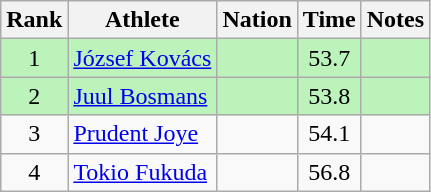<table class="wikitable sortable" style="text-align:center">
<tr>
<th>Rank</th>
<th>Athlete</th>
<th>Nation</th>
<th>Time</th>
<th>Notes</th>
</tr>
<tr bgcolor=bbf3bb>
<td>1</td>
<td align=left><a href='#'>József Kovács</a></td>
<td align=left></td>
<td>53.7</td>
<td></td>
</tr>
<tr bgcolor=bbf3bb>
<td>2</td>
<td align=left><a href='#'>Juul Bosmans</a></td>
<td align=left></td>
<td>53.8</td>
<td></td>
</tr>
<tr>
<td>3</td>
<td align=left><a href='#'>Prudent Joye</a></td>
<td align=left></td>
<td>54.1</td>
<td></td>
</tr>
<tr>
<td>4</td>
<td align=left><a href='#'>Tokio Fukuda</a></td>
<td align=left></td>
<td>56.8</td>
<td></td>
</tr>
</table>
